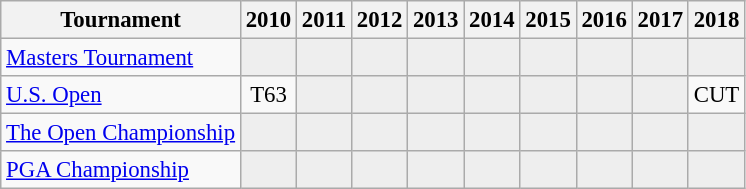<table class="wikitable" style="font-size:95%;text-align:center;">
<tr>
<th>Tournament</th>
<th>2010</th>
<th>2011</th>
<th>2012</th>
<th>2013</th>
<th>2014</th>
<th>2015</th>
<th>2016</th>
<th>2017</th>
<th>2018</th>
</tr>
<tr>
<td align=left><a href='#'>Masters Tournament</a></td>
<td style="background:#eeeeee;"></td>
<td style="background:#eeeeee;"></td>
<td style="background:#eeeeee;"></td>
<td style="background:#eeeeee;"></td>
<td style="background:#eeeeee;"></td>
<td style="background:#eeeeee;"></td>
<td style="background:#eeeeee;"></td>
<td style="background:#eeeeee;"></td>
<td style="background:#eeeeee;"></td>
</tr>
<tr>
<td align=left><a href='#'>U.S. Open</a></td>
<td>T63</td>
<td style="background:#eeeeee;"></td>
<td style="background:#eeeeee;"></td>
<td style="background:#eeeeee;"></td>
<td style="background:#eeeeee;"></td>
<td style="background:#eeeeee;"></td>
<td style="background:#eeeeee;"></td>
<td style="background:#eeeeee;"></td>
<td>CUT</td>
</tr>
<tr>
<td align=left><a href='#'>The Open Championship</a></td>
<td style="background:#eeeeee;"></td>
<td style="background:#eeeeee;"></td>
<td style="background:#eeeeee;"></td>
<td style="background:#eeeeee;"></td>
<td style="background:#eeeeee;"></td>
<td style="background:#eeeeee;"></td>
<td style="background:#eeeeee;"></td>
<td style="background:#eeeeee;"></td>
<td style="background:#eeeeee;"></td>
</tr>
<tr>
<td align=left><a href='#'>PGA Championship</a></td>
<td style="background:#eeeeee;"></td>
<td style="background:#eeeeee;"></td>
<td style="background:#eeeeee;"></td>
<td style="background:#eeeeee;"></td>
<td style="background:#eeeeee;"></td>
<td style="background:#eeeeee;"></td>
<td style="background:#eeeeee;"></td>
<td style="background:#eeeeee;"></td>
<td style="background:#eeeeee;"></td>
</tr>
</table>
